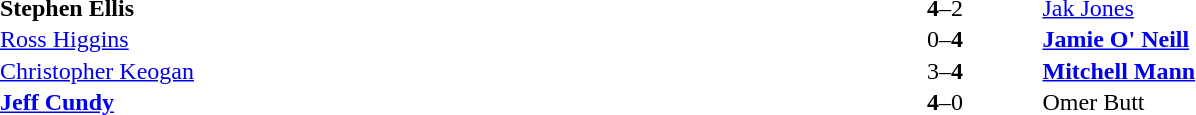<table width="100%" cellspacing="1">
<tr>
<th width=45%></th>
<th width=10%></th>
<th width=45%></th>
</tr>
<tr>
<td> <strong>Stephen Ellis</strong></td>
<td align="center"><strong>4</strong>–2</td>
<td> <a href='#'>Jak Jones</a></td>
</tr>
<tr>
<td> <a href='#'>Ross Higgins</a></td>
<td align="center">0–<strong>4</strong></td>
<td> <strong><a href='#'>Jamie O' Neill</a></strong></td>
</tr>
<tr>
<td> <a href='#'>Christopher Keogan</a></td>
<td align="center">3–<strong>4</strong></td>
<td> <strong><a href='#'>Mitchell Mann</a></strong></td>
</tr>
<tr>
<td> <strong><a href='#'>Jeff Cundy</a></strong></td>
<td align="center"><strong>4</strong>–0</td>
<td> Omer Butt</td>
</tr>
</table>
